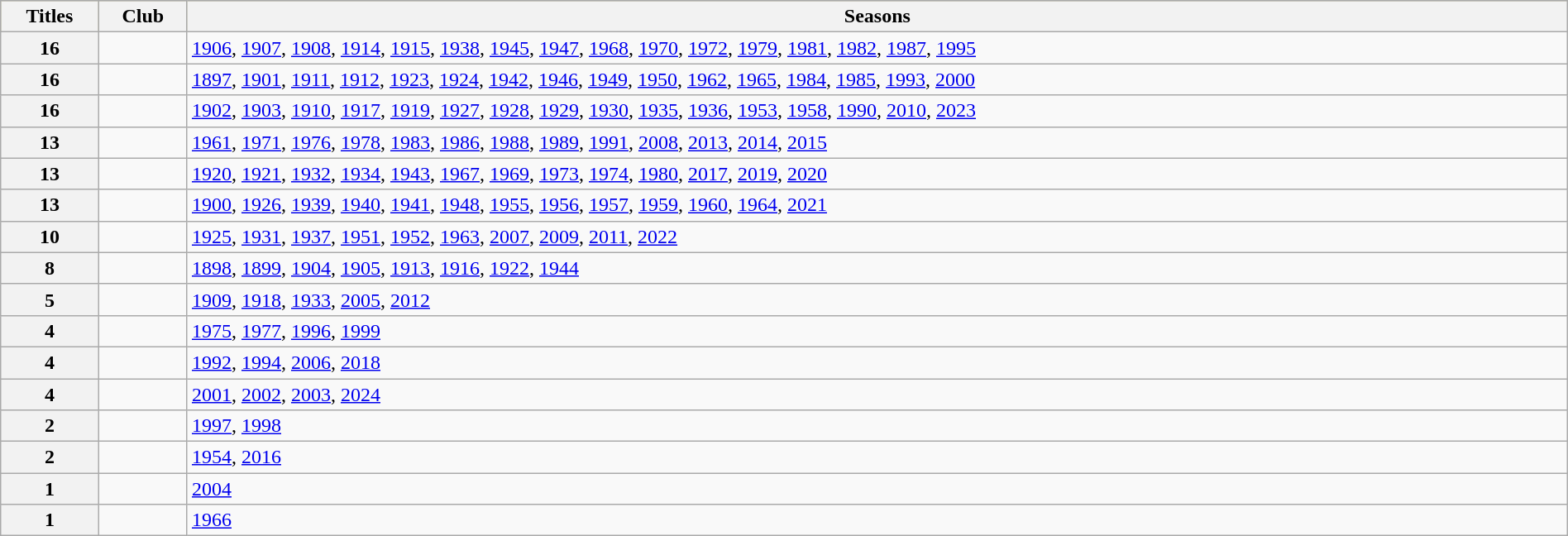<table class="wikitable" style="width:100%;">
<tr style="background:#bdb76b;">
<th>Titles</th>
<th>Club</th>
<th>Seasons</th>
</tr>
<tr>
<th>16</th>
<td> </td>
<td><a href='#'>1906</a>, <a href='#'>1907</a>, <a href='#'>1908</a>, <a href='#'>1914</a>, <a href='#'>1915</a>, <a href='#'>1938</a>, <a href='#'>1945</a>, <a href='#'>1947</a>, <a href='#'>1968</a>, <a href='#'>1970</a>, <a href='#'>1972</a>, <a href='#'>1979</a>, <a href='#'>1981</a>, <a href='#'>1982</a>, <a href='#'>1987</a>, <a href='#'>1995</a></td>
</tr>
<tr>
<th>16</th>
<td> </td>
<td><a href='#'>1897</a>, <a href='#'>1901</a>, <a href='#'>1911</a>, <a href='#'>1912</a>, <a href='#'>1923</a>, <a href='#'>1924</a>, <a href='#'>1942</a>, <a href='#'>1946</a>, <a href='#'>1949</a>, <a href='#'>1950</a>, <a href='#'>1962</a>, <a href='#'>1965</a>, <a href='#'>1984</a>, <a href='#'>1985</a>, <a href='#'>1993</a>, <a href='#'>2000</a></td>
</tr>
<tr>
<th>16</th>
<td> </td>
<td><a href='#'>1902</a>, <a href='#'>1903</a>, <a href='#'>1910</a>, <a href='#'>1917</a>, <a href='#'>1919</a>, <a href='#'>1927</a>, <a href='#'>1928</a>, <a href='#'>1929</a>, <a href='#'>1930</a>, <a href='#'>1935</a>, <a href='#'>1936</a>, <a href='#'>1953</a>, <a href='#'>1958</a>, <a href='#'>1990</a>, <a href='#'>2010</a>, <a href='#'>2023</a></td>
</tr>
<tr>
<th>13</th>
<td> </td>
<td><a href='#'>1961</a>, <a href='#'>1971</a>, <a href='#'>1976</a>, <a href='#'>1978</a>, <a href='#'>1983</a>, <a href='#'>1986</a>, <a href='#'>1988</a>, <a href='#'>1989</a>, <a href='#'>1991</a>, <a href='#'>2008</a>, <a href='#'>2013</a>, <a href='#'>2014</a>, <a href='#'>2015</a></td>
</tr>
<tr>
<th>13</th>
<td> </td>
<td><a href='#'>1920</a>, <a href='#'>1921</a>, <a href='#'>1932</a>, <a href='#'>1934</a>, <a href='#'>1943</a>, <a href='#'>1967</a>, <a href='#'>1969</a>, <a href='#'>1973</a>, <a href='#'>1974</a>, <a href='#'>1980</a>, <a href='#'>2017</a>, <a href='#'>2019</a>, <a href='#'>2020</a></td>
</tr>
<tr>
<th>13</th>
<td> </td>
<td><a href='#'>1900</a>, <a href='#'>1926</a>, <a href='#'>1939</a>, <a href='#'>1940</a>, <a href='#'>1941</a>, <a href='#'>1948</a>, <a href='#'>1955</a>, <a href='#'>1956</a>, <a href='#'>1957</a>, <a href='#'>1959</a>, <a href='#'>1960</a>, <a href='#'>1964</a>, <a href='#'>2021</a></td>
</tr>
<tr>
<th>10</th>
<td> </td>
<td><a href='#'>1925</a>, <a href='#'>1931</a>, <a href='#'>1937</a>, <a href='#'>1951</a>, <a href='#'>1952</a>, <a href='#'>1963</a>, <a href='#'>2007</a>, <a href='#'>2009</a>, <a href='#'>2011</a>, <a href='#'>2022</a></td>
</tr>
<tr>
<th>8</th>
<td> </td>
<td><a href='#'>1898</a>, <a href='#'>1899</a>, <a href='#'>1904</a>, <a href='#'>1905</a>, <a href='#'>1913</a>, <a href='#'>1916</a>, <a href='#'>1922</a>, <a href='#'>1944</a></td>
</tr>
<tr>
<th>5</th>
<td> </td>
<td><a href='#'>1909</a>, <a href='#'>1918</a>, <a href='#'>1933</a>, <a href='#'>2005</a>, <a href='#'>2012</a></td>
</tr>
<tr>
<th>4</th>
<td> </td>
<td><a href='#'>1975</a>, <a href='#'>1977</a>, <a href='#'>1996</a>, <a href='#'>1999</a></td>
</tr>
<tr>
<th>4</th>
<td> </td>
<td><a href='#'>1992</a>, <a href='#'>1994</a>, <a href='#'>2006</a>, <a href='#'>2018</a></td>
</tr>
<tr>
<th>4</th>
<td> </td>
<td><a href='#'>2001</a>, <a href='#'>2002</a>, <a href='#'>2003</a>, <a href='#'>2024</a></td>
</tr>
<tr>
<th>2</th>
<td> </td>
<td><a href='#'>1997</a>, <a href='#'>1998</a></td>
</tr>
<tr>
<th>2</th>
<td> </td>
<td><a href='#'>1954</a>, <a href='#'>2016</a></td>
</tr>
<tr>
<th>1</th>
<td> </td>
<td><a href='#'>2004</a></td>
</tr>
<tr>
<th>1</th>
<td> </td>
<td><a href='#'>1966</a></td>
</tr>
</table>
